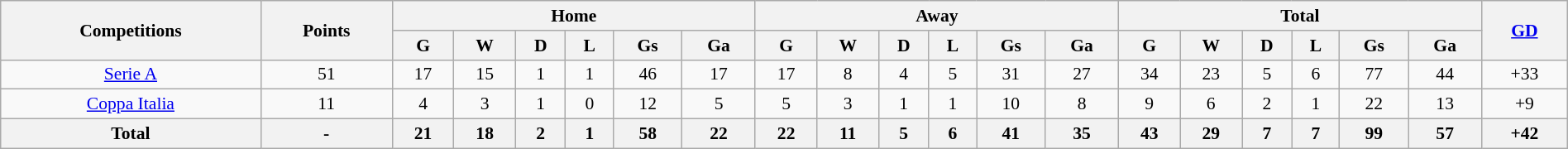<table class="wikitable" style="font-size:90%;width:100%;margin:auto;clear:both;text-align:center;">
<tr>
<th rowspan="2">Competitions</th>
<th rowspan="2">Points</th>
<th colspan="6">Home</th>
<th colspan="6">Away</th>
<th colspan="6">Total</th>
<th rowspan="2"><a href='#'>GD</a></th>
</tr>
<tr>
<th>G</th>
<th>W</th>
<th>D</th>
<th>L</th>
<th>Gs</th>
<th>Ga</th>
<th>G</th>
<th>W</th>
<th>D</th>
<th>L</th>
<th>Gs</th>
<th>Ga</th>
<th>G</th>
<th>W</th>
<th>D</th>
<th>L</th>
<th>Gs</th>
<th>Ga</th>
</tr>
<tr>
<td><a href='#'>Serie A</a></td>
<td>51</td>
<td>17</td>
<td>15</td>
<td>1</td>
<td>1</td>
<td>46</td>
<td>17</td>
<td>17</td>
<td>8</td>
<td>4</td>
<td>5</td>
<td>31</td>
<td>27</td>
<td>34</td>
<td>23</td>
<td>5</td>
<td>6</td>
<td>77</td>
<td>44</td>
<td>+33</td>
</tr>
<tr>
<td><a href='#'>Coppa Italia</a></td>
<td>11</td>
<td>4</td>
<td>3</td>
<td>1</td>
<td>0</td>
<td>12</td>
<td>5</td>
<td>5</td>
<td>3</td>
<td>1</td>
<td>1</td>
<td>10</td>
<td>8</td>
<td>9</td>
<td>6</td>
<td>2</td>
<td>1</td>
<td>22</td>
<td>13</td>
<td>+9</td>
</tr>
<tr>
<th>Total</th>
<th>-</th>
<th>21</th>
<th>18</th>
<th>2</th>
<th>1</th>
<th>58</th>
<th>22</th>
<th>22</th>
<th>11</th>
<th>5</th>
<th>6</th>
<th>41</th>
<th>35</th>
<th>43</th>
<th>29</th>
<th>7</th>
<th>7</th>
<th>99</th>
<th>57</th>
<th>+42</th>
</tr>
</table>
